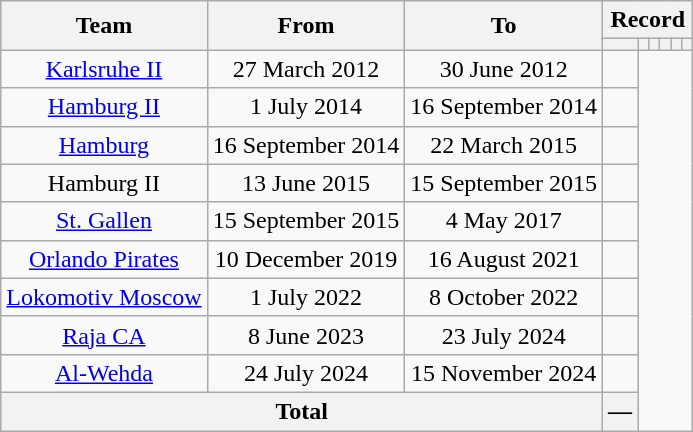<table class="wikitable" style="text-align: center">
<tr>
<th rowspan="2">Team</th>
<th rowspan="2">From</th>
<th rowspan="2">To</th>
<th colspan="6">Record</th>
</tr>
<tr>
<th></th>
<th></th>
<th></th>
<th></th>
<th></th>
<th></th>
</tr>
<tr>
<td><a href='#'>Karlsruhe II</a></td>
<td>27 March 2012</td>
<td>30 June 2012<br></td>
<td></td>
</tr>
<tr>
<td><a href='#'>Hamburg II</a></td>
<td>1 July 2014</td>
<td>16 September 2014<br></td>
<td></td>
</tr>
<tr>
<td><a href='#'>Hamburg</a></td>
<td>16 September 2014</td>
<td>22 March 2015<br></td>
<td></td>
</tr>
<tr>
<td>Hamburg II</td>
<td>13 June 2015</td>
<td>15 September 2015<br></td>
<td></td>
</tr>
<tr>
<td><a href='#'>St. Gallen</a></td>
<td>15 September 2015</td>
<td>4 May 2017<br></td>
<td></td>
</tr>
<tr>
<td><a href='#'>Orlando Pirates</a></td>
<td>10 December 2019</td>
<td>16 August 2021<br></td>
<td></td>
</tr>
<tr>
<td><a href='#'>Lokomotiv Moscow</a></td>
<td>1 July 2022</td>
<td>8 October 2022<br></td>
<td></td>
</tr>
<tr>
<td><a href='#'>Raja CA</a></td>
<td>8 June 2023</td>
<td>23 July 2024<br></td>
<td></td>
</tr>
<tr>
<td><a href='#'>Al-Wehda</a></td>
<td>24 July 2024</td>
<td>15 November 2024<br></td>
<td></td>
</tr>
<tr>
<th colspan="3">Total<br></th>
<th>—</th>
</tr>
</table>
